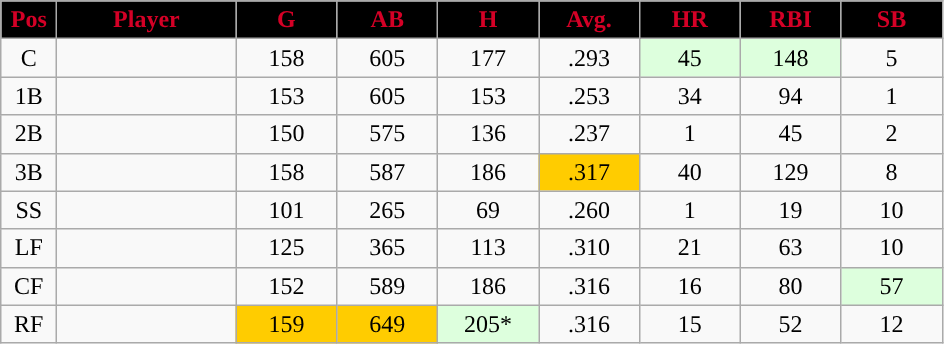<table class="wikitable sortable">
<tr>
<th style="background:black;color:#d40026;" width="5%">Pos</th>
<th style="background:black;color:#d40026;" width="16%">Player</th>
<th style="background:black;color:#d40026;" width="9%">G</th>
<th style="background:black;color:#d40026;" width="9%">AB</th>
<th style="background:black;color:#d40026;" width="9%">H</th>
<th style="background:black;color:#d40026;" width="9%">Avg.</th>
<th style="background:black;color:#d40026;" width="9%">HR</th>
<th style="background:black;color:#d40026;" width="9%">RBI</th>
<th style="background:black;color:#d40026;" width="9%">SB</th>
</tr>
<tr align="center">
<td>C</td>
<td></td>
<td>158</td>
<td>605</td>
<td>177</td>
<td>.293</td>
<td style="background:#DDFFDD;">45</td>
<td style="background:#DDFFDD;">148</td>
<td>5</td>
</tr>
<tr align="center">
<td>1B</td>
<td></td>
<td>153</td>
<td>605</td>
<td>153</td>
<td>.253</td>
<td>34</td>
<td>94</td>
<td>1</td>
</tr>
<tr align="center">
<td>2B</td>
<td></td>
<td>150</td>
<td>575</td>
<td>136</td>
<td>.237</td>
<td>1</td>
<td>45</td>
<td>2</td>
</tr>
<tr align="center">
<td>3B</td>
<td></td>
<td>158</td>
<td>587</td>
<td>186</td>
<td style="background:#fc0;">.317</td>
<td>40</td>
<td>129</td>
<td>8</td>
</tr>
<tr align="center">
<td>SS</td>
<td></td>
<td>101</td>
<td>265</td>
<td>69</td>
<td>.260</td>
<td>1</td>
<td>19</td>
<td>10</td>
</tr>
<tr align="center">
<td>LF</td>
<td></td>
<td>125</td>
<td>365</td>
<td>113</td>
<td>.310</td>
<td>21</td>
<td>63</td>
<td>10</td>
</tr>
<tr align="center">
<td>CF</td>
<td></td>
<td>152</td>
<td>589</td>
<td>186</td>
<td>.316</td>
<td>16</td>
<td>80</td>
<td style="background:#DDFFDD;">57</td>
</tr>
<tr align="center">
<td>RF</td>
<td></td>
<td style="background:#fc0;">159</td>
<td style="background:#fc0;">649</td>
<td style="background:#DDFFDD;">205*</td>
<td>.316</td>
<td>15</td>
<td>52</td>
<td>12</td>
</tr>
</table>
